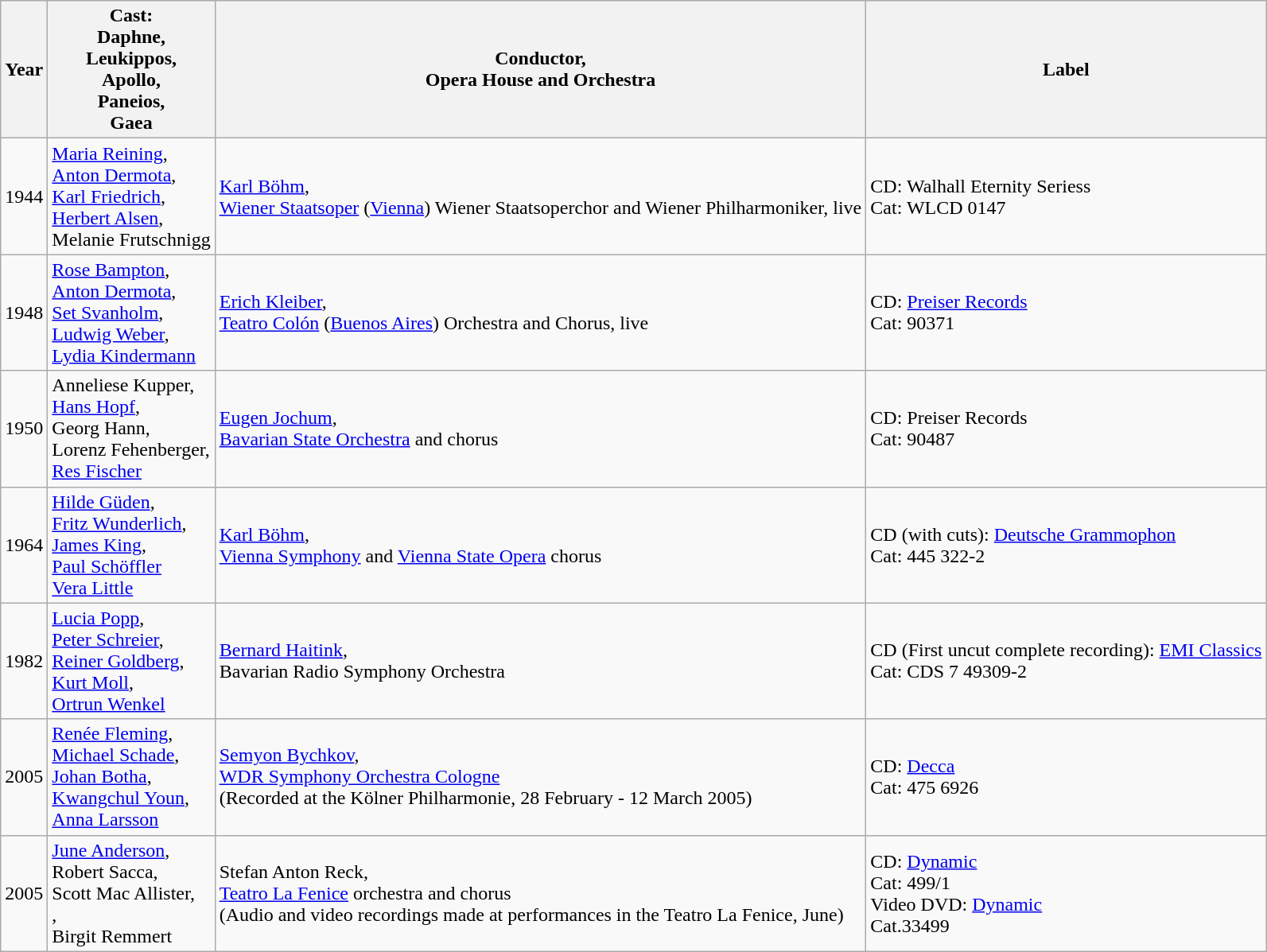<table class="wikitable">
<tr>
<th>Year</th>
<th>Cast:<br>Daphne,<br>Leukippos,<br>Apollo,<br>Paneios,<br>Gaea</th>
<th>Conductor,<br>Opera House and Orchestra</th>
<th>Label</th>
</tr>
<tr>
<td>1944</td>
<td><a href='#'>Maria Reining</a>,<br><a href='#'>Anton Dermota</a>,<br><a href='#'>Karl Friedrich</a>,<br><a href='#'>Herbert Alsen</a>,<br>Melanie Frutschnigg</td>
<td><a href='#'>Karl Böhm</a>,<br><a href='#'>Wiener Staatsoper</a> (<a href='#'>Vienna</a>) Wiener Staatsoperchor and Wiener Philharmoniker, live</td>
<td>CD: Walhall Eternity Seriess<br>Cat: WLCD 0147</td>
</tr>
<tr>
<td>1948</td>
<td><a href='#'>Rose Bampton</a>,<br><a href='#'>Anton Dermota</a>,<br><a href='#'>Set Svanholm</a>,<br><a href='#'>Ludwig Weber</a>,<br><a href='#'>Lydia Kindermann</a></td>
<td><a href='#'>Erich Kleiber</a>,<br><a href='#'>Teatro Colón</a> (<a href='#'>Buenos Aires</a>) Orchestra and Chorus, live</td>
<td>CD: <a href='#'>Preiser Records</a><br>Cat: 90371</td>
</tr>
<tr>
<td>1950</td>
<td>Anneliese Kupper,<br><a href='#'>Hans Hopf</a>,<br>Georg Hann,<br>Lorenz Fehenberger,<br><a href='#'>Res Fischer</a></td>
<td><a href='#'>Eugen Jochum</a>,<br><a href='#'>Bavarian State Orchestra</a> and chorus</td>
<td>CD: Preiser Records<br>Cat: 90487</td>
</tr>
<tr>
<td>1964</td>
<td><a href='#'>Hilde Güden</a>,<br><a href='#'>Fritz Wunderlich</a>,<br><a href='#'>James King</a>,<br><a href='#'>Paul Schöffler</a><br><a href='#'>Vera Little</a></td>
<td><a href='#'>Karl Böhm</a>,<br><a href='#'>Vienna Symphony</a> and <a href='#'>Vienna State Opera</a> chorus</td>
<td>CD (with cuts): <a href='#'>Deutsche Grammophon</a><br>Cat: 445 322-2</td>
</tr>
<tr>
<td>1982</td>
<td><a href='#'>Lucia Popp</a>,<br><a href='#'>Peter Schreier</a>,<br><a href='#'>Reiner Goldberg</a>,<br><a href='#'>Kurt Moll</a>,<br><a href='#'>Ortrun Wenkel</a></td>
<td><a href='#'>Bernard Haitink</a>,<br>Bavarian Radio Symphony Orchestra</td>
<td>CD (First uncut complete recording): <a href='#'>EMI Classics</a><br>Cat: CDS 7 49309-2 </td>
</tr>
<tr>
<td>2005</td>
<td><a href='#'>Renée Fleming</a>,<br><a href='#'>Michael Schade</a>,<br><a href='#'>Johan Botha</a>,<br><a href='#'>Kwangchul Youn</a>,<br><a href='#'>Anna Larsson</a></td>
<td><a href='#'>Semyon Bychkov</a>,<br><a href='#'>WDR Symphony Orchestra Cologne</a><br>(Recorded at the Kölner Philharmonie, 28 February - 12 March 2005)</td>
<td>CD: <a href='#'>Decca</a><br>Cat: 475 6926</td>
</tr>
<tr>
<td>2005</td>
<td><a href='#'>June Anderson</a>,<br>Robert Sacca,<br>Scott Mac Allister,<br>,<br>Birgit Remmert</td>
<td>Stefan Anton Reck,<br><a href='#'>Teatro La Fenice</a> orchestra and chorus<br>(Audio and video recordings made at performances in the Teatro La Fenice, June)</td>
<td>CD: <a href='#'>Dynamic</a><br>Cat: 499/1<br>Video DVD: <a href='#'>Dynamic</a><br>Cat.33499</td>
</tr>
</table>
